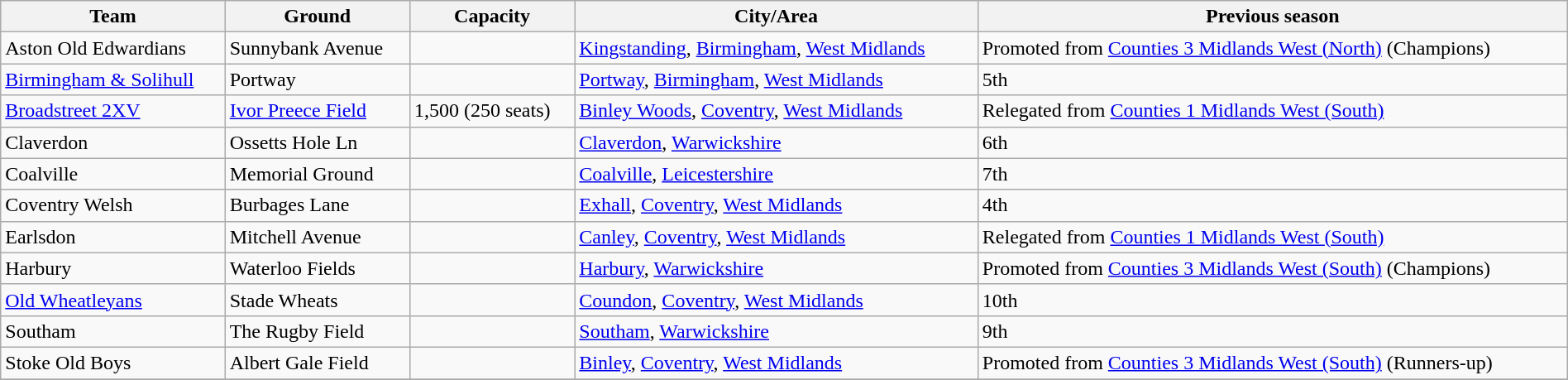<table class="wikitable sortable" width=100%>
<tr>
<th>Team</th>
<th>Ground</th>
<th>Capacity</th>
<th>City/Area</th>
<th>Previous season</th>
</tr>
<tr>
<td>Aston Old Edwardians</td>
<td>Sunnybank Avenue</td>
<td></td>
<td><a href='#'>Kingstanding</a>, <a href='#'>Birmingham</a>, <a href='#'>West Midlands</a></td>
<td>Promoted from <a href='#'>Counties 3 Midlands West (North)</a> (Champions)</td>
</tr>
<tr>
<td><a href='#'>Birmingham & Solihull</a></td>
<td>Portway</td>
<td></td>
<td><a href='#'>Portway</a>, <a href='#'>Birmingham</a>, <a href='#'>West Midlands</a></td>
<td>5th</td>
</tr>
<tr>
<td><a href='#'>Broadstreet 2XV</a></td>
<td><a href='#'>Ivor Preece Field</a></td>
<td>1,500 (250 seats)</td>
<td><a href='#'>Binley Woods</a>, <a href='#'>Coventry</a>, <a href='#'>West Midlands</a></td>
<td>Relegated from <a href='#'>Counties 1 Midlands West (South)</a></td>
</tr>
<tr>
<td>Claverdon</td>
<td>Ossetts Hole Ln</td>
<td></td>
<td><a href='#'>Claverdon</a>, <a href='#'>Warwickshire</a></td>
<td>6th</td>
</tr>
<tr>
<td>Coalville</td>
<td>Memorial Ground</td>
<td></td>
<td><a href='#'>Coalville</a>, <a href='#'>Leicestershire</a></td>
<td>7th</td>
</tr>
<tr>
<td>Coventry Welsh</td>
<td>Burbages Lane</td>
<td></td>
<td><a href='#'>Exhall</a>, <a href='#'>Coventry</a>, <a href='#'>West Midlands</a></td>
<td>4th</td>
</tr>
<tr>
<td>Earlsdon</td>
<td>Mitchell Avenue</td>
<td></td>
<td><a href='#'>Canley</a>, <a href='#'>Coventry</a>, <a href='#'>West Midlands</a></td>
<td>Relegated from <a href='#'>Counties 1 Midlands West (South)</a></td>
</tr>
<tr>
<td>Harbury</td>
<td>Waterloo Fields</td>
<td></td>
<td><a href='#'>Harbury</a>, <a href='#'>Warwickshire</a></td>
<td>Promoted from <a href='#'>Counties 3 Midlands West (South)</a> (Champions)</td>
</tr>
<tr>
<td><a href='#'>Old Wheatleyans</a></td>
<td>Stade Wheats</td>
<td></td>
<td><a href='#'>Coundon</a>, <a href='#'>Coventry</a>, <a href='#'>West Midlands</a></td>
<td>10th</td>
</tr>
<tr>
<td>Southam</td>
<td>The Rugby Field</td>
<td></td>
<td><a href='#'>Southam</a>, <a href='#'>Warwickshire</a></td>
<td>9th</td>
</tr>
<tr>
<td>Stoke Old Boys</td>
<td>Albert Gale Field</td>
<td></td>
<td><a href='#'>Binley</a>, <a href='#'>Coventry</a>, <a href='#'>West Midlands</a></td>
<td>Promoted from <a href='#'>Counties 3 Midlands West (South)</a> (Runners-up)</td>
</tr>
<tr>
</tr>
</table>
